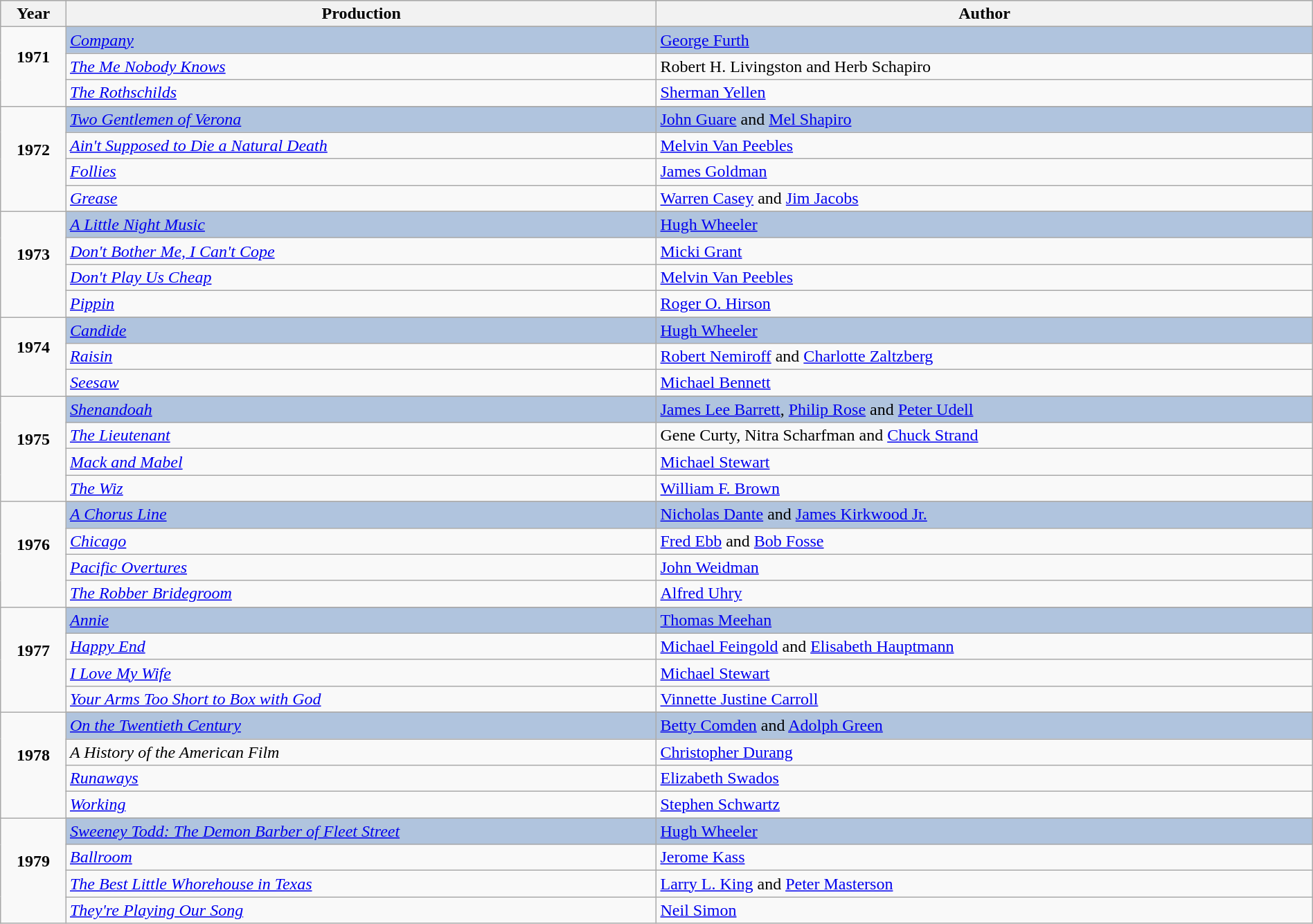<table class="wikitable" style="width:100%;">
<tr style="background:#bebebe;">
<th style="width:5%;">Year</th>
<th style="width:45%;">Production</th>
<th style="width:50%;">Author</th>
</tr>
<tr>
<td rowspan="4" align="center"><strong>1971</strong><br><br></td>
</tr>
<tr style="background:#B0C4DE">
<td><em><a href='#'>Company</a></em></td>
<td><a href='#'>George Furth</a></td>
</tr>
<tr>
<td><em><a href='#'>The Me Nobody Knows</a></em></td>
<td>Robert H. Livingston and Herb Schapiro</td>
</tr>
<tr>
<td><em><a href='#'>The Rothschilds</a></em></td>
<td><a href='#'>Sherman Yellen</a></td>
</tr>
<tr>
<td rowspan="5" align="center"><strong>1972</strong><br><br></td>
</tr>
<tr style="background:#B0C4DE">
<td><em><a href='#'>Two Gentlemen of Verona</a></em></td>
<td><a href='#'>John Guare</a> and <a href='#'>Mel Shapiro</a></td>
</tr>
<tr>
<td><em><a href='#'>Ain't Supposed to Die a Natural Death</a></em></td>
<td><a href='#'>Melvin Van Peebles</a></td>
</tr>
<tr>
<td><em><a href='#'>Follies</a></em></td>
<td><a href='#'>James Goldman</a></td>
</tr>
<tr>
<td><em><a href='#'>Grease</a></em></td>
<td><a href='#'>Warren Casey</a> and <a href='#'>Jim Jacobs</a></td>
</tr>
<tr>
<td rowspan="5" align="center"><strong>1973</strong><br><br></td>
</tr>
<tr style="background:#B0C4DE">
<td><em><a href='#'>A Little Night Music</a></em></td>
<td><a href='#'>Hugh Wheeler</a></td>
</tr>
<tr>
<td><em><a href='#'>Don't Bother Me, I Can't Cope</a></em></td>
<td><a href='#'>Micki Grant</a></td>
</tr>
<tr>
<td><em><a href='#'>Don't Play Us Cheap</a></em></td>
<td><a href='#'>Melvin Van Peebles</a></td>
</tr>
<tr>
<td><em><a href='#'>Pippin</a></em></td>
<td><a href='#'>Roger O. Hirson</a></td>
</tr>
<tr>
<td rowspan="4" align="center"><strong>1974</strong><br><br></td>
</tr>
<tr style="background:#B0C4DE">
<td><em><a href='#'>Candide</a></em></td>
<td><a href='#'>Hugh Wheeler</a></td>
</tr>
<tr>
<td><em><a href='#'>Raisin</a></em></td>
<td><a href='#'>Robert Nemiroff</a> and <a href='#'>Charlotte Zaltzberg</a></td>
</tr>
<tr>
<td><em><a href='#'>Seesaw</a></em></td>
<td><a href='#'>Michael Bennett</a></td>
</tr>
<tr>
<td rowspan="5" align="center"><strong>1975</strong><br><br></td>
</tr>
<tr style="background:#B0C4DE">
<td><em><a href='#'>Shenandoah</a></em></td>
<td><a href='#'>James Lee Barrett</a>, <a href='#'>Philip Rose</a> and <a href='#'>Peter Udell</a></td>
</tr>
<tr>
<td><em><a href='#'>The Lieutenant</a></em></td>
<td>Gene Curty, Nitra Scharfman and <a href='#'>Chuck Strand</a></td>
</tr>
<tr>
<td><em><a href='#'>Mack and Mabel</a></em></td>
<td><a href='#'>Michael Stewart</a></td>
</tr>
<tr>
<td><em><a href='#'>The Wiz</a></em></td>
<td><a href='#'>William F. Brown</a></td>
</tr>
<tr>
<td rowspan="5" align="center"><strong>1976</strong><br><br></td>
</tr>
<tr style="background:#B0C4DE">
<td><em><a href='#'>A Chorus Line</a></em></td>
<td><a href='#'>Nicholas Dante</a> and <a href='#'>James Kirkwood Jr.</a></td>
</tr>
<tr>
<td><em><a href='#'>Chicago</a></em></td>
<td><a href='#'>Fred Ebb</a> and <a href='#'>Bob Fosse</a></td>
</tr>
<tr>
<td><em><a href='#'>Pacific Overtures</a></em></td>
<td><a href='#'>John Weidman</a></td>
</tr>
<tr>
<td><em><a href='#'>The Robber Bridegroom</a></em></td>
<td><a href='#'>Alfred Uhry</a></td>
</tr>
<tr>
<td rowspan="5" align="center"><strong>1977</strong><br><br></td>
</tr>
<tr style="background:#B0C4DE">
<td><em><a href='#'>Annie</a></em></td>
<td><a href='#'>Thomas Meehan</a></td>
</tr>
<tr>
<td><em><a href='#'>Happy End</a></em></td>
<td><a href='#'>Michael Feingold</a> and <a href='#'>Elisabeth Hauptmann</a></td>
</tr>
<tr>
<td><em><a href='#'>I Love My Wife</a></em></td>
<td><a href='#'>Michael Stewart</a></td>
</tr>
<tr>
<td><em><a href='#'>Your Arms Too Short to Box with God</a></em></td>
<td><a href='#'>Vinnette Justine Carroll</a></td>
</tr>
<tr>
<td rowspan="5" align="center"><strong>1978</strong><br><br></td>
</tr>
<tr style="background:#B0C4DE">
<td><em><a href='#'>On the Twentieth Century</a></em></td>
<td><a href='#'>Betty Comden</a> and <a href='#'>Adolph Green</a></td>
</tr>
<tr>
<td><em>A History of the American Film</em></td>
<td><a href='#'>Christopher Durang</a></td>
</tr>
<tr>
<td><em><a href='#'>Runaways</a></em></td>
<td><a href='#'>Elizabeth Swados</a></td>
</tr>
<tr>
<td><em><a href='#'>Working</a></em></td>
<td><a href='#'>Stephen Schwartz</a></td>
</tr>
<tr>
<td rowspan="5" align="center"><strong>1979</strong><br><br></td>
</tr>
<tr style="background:#B0C4DE">
<td><em><a href='#'>Sweeney Todd: The Demon Barber of Fleet Street</a></em></td>
<td><a href='#'>Hugh Wheeler</a></td>
</tr>
<tr>
<td><em><a href='#'>Ballroom</a></em></td>
<td><a href='#'>Jerome Kass</a></td>
</tr>
<tr>
<td><em><a href='#'>The Best Little Whorehouse in Texas</a></em></td>
<td><a href='#'>Larry L. King</a> and <a href='#'>Peter Masterson</a></td>
</tr>
<tr>
<td><em><a href='#'>They're Playing Our Song</a></em></td>
<td><a href='#'>Neil Simon</a></td>
</tr>
</table>
